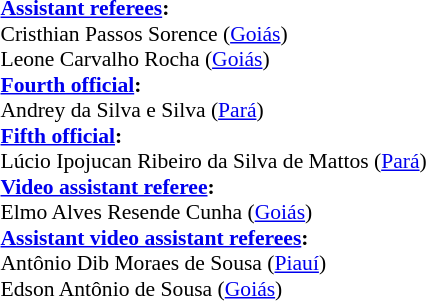<table width=50% style="font-size: 90%">
<tr>
<td><br><br><strong><a href='#'>Assistant referees</a>:</strong>
<br>Cristhian Passos Sorence (<a href='#'>Goiás</a>)
<br>Leone Carvalho Rocha (<a href='#'>Goiás</a>)
<br><strong><a href='#'>Fourth official</a>:</strong>
<br>Andrey da Silva e Silva (<a href='#'>Pará</a>)
<br><strong><a href='#'>Fifth official</a>:</strong>
<br>Lúcio Ipojucan Ribeiro da Silva de Mattos (<a href='#'>Pará</a>)
<br><strong><a href='#'>Video assistant referee</a>:</strong>
<br>Elmo Alves Resende Cunha (<a href='#'>Goiás</a>)
<br><strong><a href='#'>Assistant video assistant referees</a>:</strong>
<br>Antônio Dib Moraes de Sousa (<a href='#'>Piauí</a>)
<br>Edson Antônio de Sousa (<a href='#'>Goiás</a>)</td>
</tr>
</table>
